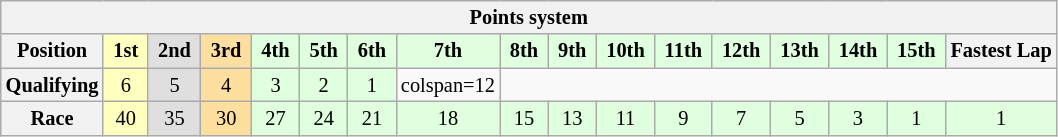<table class="wikitable" style="font-size:85%; text-align:center">
<tr>
<th colspan="23">Points system</th>
</tr>
<tr>
<th>Position</th>
<td style="background:#ffffbf;"> <strong>1st</strong> </td>
<td style="background:#dfdfdf;"> <strong>2nd</strong> </td>
<td style="background:#ffdf9f;"> <strong>3rd</strong> </td>
<td style="background:#dfffdf;"> <strong>4th</strong> </td>
<td style="background:#dfffdf;"> <strong>5th</strong> </td>
<td style="background:#dfffdf;"> <strong>6th</strong> </td>
<td style="background:#dfffdf;"> <strong>7th</strong> </td>
<td style="background:#dfffdf;"> <strong>8th</strong> </td>
<td style="background:#dfffdf;"> <strong>9th</strong> </td>
<td style="background:#dfffdf;"> <strong>10th</strong> </td>
<td style="background:#dfffdf;"> <strong>11th</strong> </td>
<td style="background:#dfffdf;"> <strong>12th</strong> </td>
<td style="background:#dfffdf;"> <strong>13th</strong> </td>
<td style="background:#dfffdf;"> <strong>14th</strong> </td>
<td style="background:#dfffdf;"> <strong>15th</strong> </td>
<th>Fastest Lap</th>
</tr>
<tr>
<th>Qualifying</th>
<td style="background:#ffffbf;">6</td>
<td style="background:#dfdfdf;">5</td>
<td style="background:#ffdf9f;">4</td>
<td style="background:#dfffdf;">3</td>
<td style="background:#dfffdf;">2</td>
<td style="background:#dfffdf;">1</td>
<td>colspan=12 </td>
</tr>
<tr>
<th>Race</th>
<td style="background:#ffffbf;">40</td>
<td style="background:#dfdfdf;">35</td>
<td style="background:#ffdf9f;">30</td>
<td style="background:#dfffdf;">27</td>
<td style="background:#dfffdf;">24</td>
<td style="background:#dfffdf;">21</td>
<td style="background:#dfffdf;">18</td>
<td style="background:#dfffdf;">15</td>
<td style="background:#dfffdf;">13</td>
<td style="background:#dfffdf;">11</td>
<td style="background:#dfffdf;">9</td>
<td style="background:#dfffdf;">7</td>
<td style="background:#dfffdf;">5</td>
<td style="background:#dfffdf;">3</td>
<td style="background:#dfffdf;">1</td>
<td style="background:#dfffdf;">1</td>
</tr>
</table>
